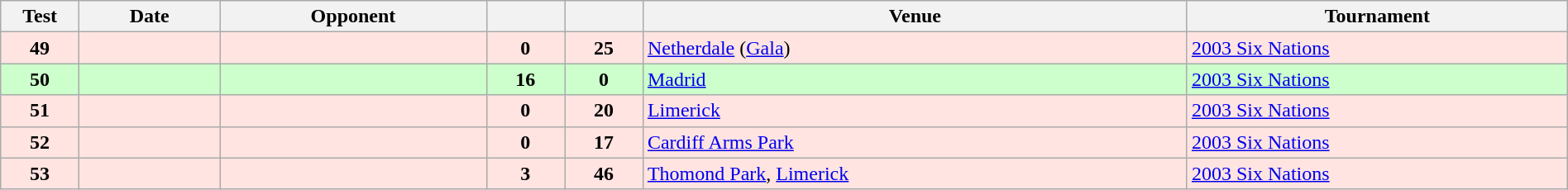<table class="wikitable sortable" style="width:100%">
<tr>
<th style="width:5%">Test</th>
<th style="width:9%">Date</th>
<th style="width:17%">Opponent</th>
<th style="width:5%"></th>
<th style="width:5%"></th>
<th>Venue</th>
<th>Tournament</th>
</tr>
<tr bgcolor="FFE4E1">
<td align="center"><strong>49</strong></td>
<td></td>
<td></td>
<td align="center"><strong>0</strong></td>
<td align="center"><strong>25</strong></td>
<td><a href='#'>Netherdale</a> (<a href='#'>Gala</a>)</td>
<td><a href='#'>2003 Six Nations</a></td>
</tr>
<tr bgcolor="#ccffcc">
<td align="center"><strong>50</strong></td>
<td></td>
<td></td>
<td align="center"><strong>16</strong></td>
<td align="center"><strong>0</strong></td>
<td><a href='#'>Madrid</a></td>
<td><a href='#'>2003 Six Nations</a></td>
</tr>
<tr bgcolor="FFE4E1">
<td align="center"><strong>51</strong></td>
<td></td>
<td></td>
<td align="center"><strong>0</strong></td>
<td align="center"><strong>20</strong></td>
<td><a href='#'>Limerick</a></td>
<td><a href='#'>2003 Six Nations</a></td>
</tr>
<tr bgcolor="FFE4E1">
<td align="center"><strong>52</strong></td>
<td></td>
<td></td>
<td align="center"><strong>0</strong></td>
<td align="center"><strong>17</strong></td>
<td><a href='#'>Cardiff Arms Park</a></td>
<td><a href='#'>2003 Six Nations</a></td>
</tr>
<tr bgcolor="FFE4E1">
<td align="center"><strong>53</strong></td>
<td></td>
<td></td>
<td align="center"><strong>3</strong></td>
<td align="center"><strong>46</strong></td>
<td><a href='#'>Thomond Park</a>, <a href='#'>Limerick</a></td>
<td><a href='#'>2003 Six Nations</a></td>
</tr>
</table>
